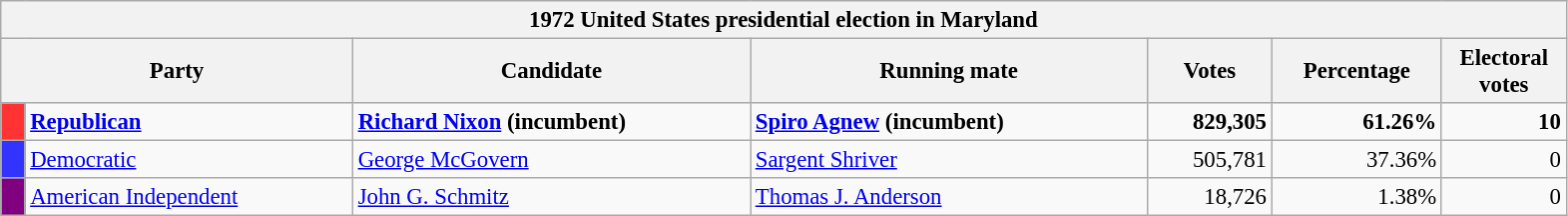<table class="wikitable" style="font-size: 95%;">
<tr>
<th colspan="7">1972 United States presidential election in Maryland</th>
</tr>
<tr>
<th colspan="2" style="width: 15em">Party</th>
<th style="width: 17em">Candidate</th>
<th style="width: 17em">Running mate</th>
<th style="width: 5em">Votes</th>
<th style="width: 7em">Percentage</th>
<th style="width: 5em">Electoral votes</th>
</tr>
<tr>
<th style="background-color:#FF3333; width: 3px"></th>
<td style="width: 130px"><strong><a href='#'>Republican</a></strong></td>
<td><strong><a href='#'>Richard Nixon</a></strong> <strong>(incumbent)</strong></td>
<td><strong><a href='#'>Spiro Agnew</a></strong> <strong>(incumbent)</strong></td>
<td align="right"><strong>829,305</strong></td>
<td align="right"><strong>61.26%</strong></td>
<td align="right"><strong>10</strong></td>
</tr>
<tr>
<th style="background-color:#3333FF; width: 3px"></th>
<td style="width: 130px"><a href='#'>Democratic</a></td>
<td><a href='#'>George McGovern</a></td>
<td><a href='#'>Sargent Shriver</a></td>
<td align="right">505,781</td>
<td align="right">37.36%</td>
<td align="right">0</td>
</tr>
<tr>
<th style="background-color:#800080; width: 3px"></th>
<td style="width: 130px"><a href='#'>American Independent</a></td>
<td><a href='#'>John G. Schmitz</a></td>
<td><a href='#'>Thomas J. Anderson</a></td>
<td align="right">18,726</td>
<td align="right">1.38%</td>
<td align="right">0</td>
</tr>
</table>
